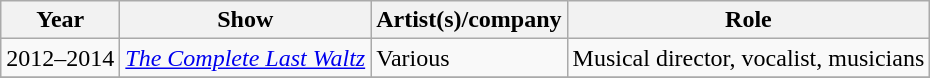<table class="wikitable" style="text-align:left;font-size:100%;">
<tr>
<th>Year</th>
<th>Show</th>
<th>Artist(s)/company</th>
<th>Role</th>
</tr>
<tr>
<td>2012–2014</td>
<td><em><a href='#'>The Complete Last Waltz</a></em></td>
<td>Various</td>
<td>Musical director, vocalist, musicians</td>
</tr>
<tr>
</tr>
</table>
